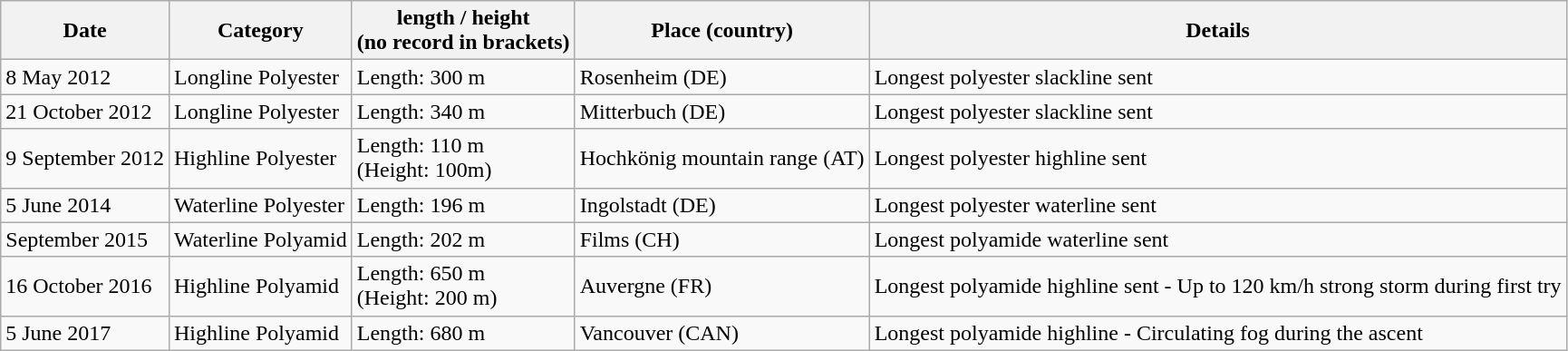<table class="wikitable sortable">
<tr>
<th>Date</th>
<th>Category</th>
<th>length / height<br>(no record in brackets)</th>
<th>Place (country)</th>
<th>Details</th>
</tr>
<tr>
<td>8 May 2012</td>
<td>Longline Polyester</td>
<td>Length: 300 m</td>
<td>Rosenheim (DE)</td>
<td>Longest polyester slackline sent</td>
</tr>
<tr>
<td>21 October 2012</td>
<td>Longline Polyester</td>
<td>Length: 340 m</td>
<td>Mitterbuch (DE)</td>
<td>Longest polyester slackline sent</td>
</tr>
<tr>
<td>9 September 2012</td>
<td>Highline Polyester</td>
<td>Length: 110 m<br>(Height: 100m)</td>
<td>Hochkönig mountain range (AT)</td>
<td>Longest polyester highline sent</td>
</tr>
<tr>
<td>5 June 2014</td>
<td>Waterline Polyester</td>
<td>Length: 196 m</td>
<td>Ingolstadt (DE)</td>
<td>Longest polyester waterline sent</td>
</tr>
<tr>
<td>September 2015</td>
<td>Waterline Polyamid</td>
<td>Length: 202 m</td>
<td>Films (CH)</td>
<td>Longest polyamide waterline sent</td>
</tr>
<tr>
<td>16 October 2016</td>
<td>Highline Polyamid</td>
<td>Length: 650 m<br>(Height: 200 m)</td>
<td>Auvergne (FR)</td>
<td>Longest polyamide highline sent - Up to 120 km/h strong storm during first try</td>
</tr>
<tr>
<td>5 June 2017</td>
<td>Highline Polyamid</td>
<td>Length: 680 m</td>
<td>Vancouver (CAN)</td>
<td>Longest polyamide highline - Circulating fog during the ascent</td>
</tr>
</table>
